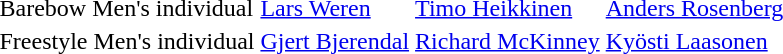<table>
<tr>
<td>Barebow Men's individual<br></td>
<td> <a href='#'>Lars Weren</a></td>
<td> <a href='#'>Timo Heikkinen</a></td>
<td> <a href='#'>Anders Rosenberg</a></td>
</tr>
<tr>
<td>Freestyle Men's individual<br></td>
<td> <a href='#'>Gjert Bjerendal</a></td>
<td> <a href='#'>Richard McKinney</a></td>
<td> <a href='#'>Kyösti Laasonen</a></td>
</tr>
</table>
